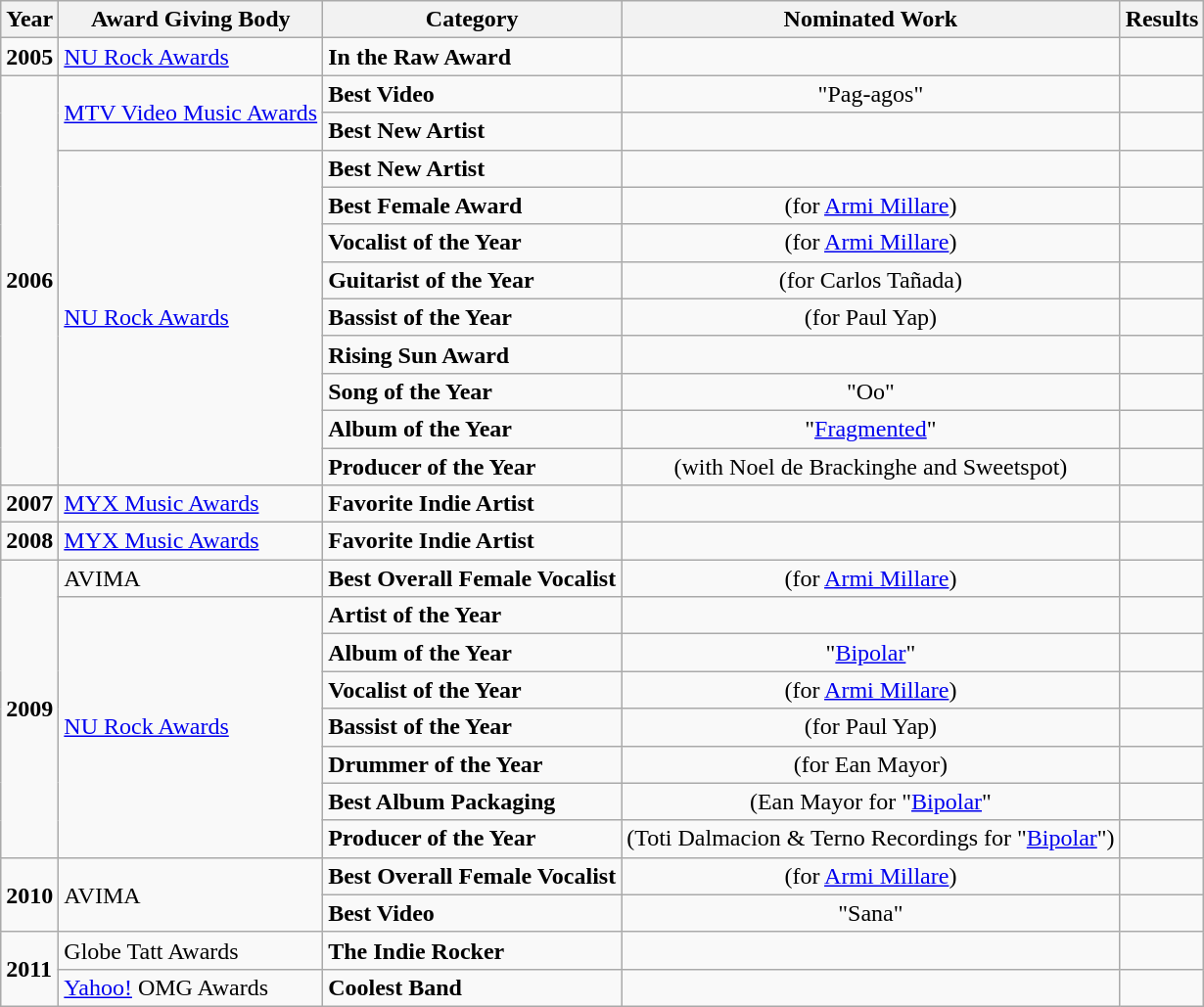<table class="wikitable">
<tr>
<th>Year</th>
<th>Award Giving Body</th>
<th>Category</th>
<th>Nominated Work</th>
<th>Results</th>
</tr>
<tr>
<td><strong>2005</strong></td>
<td><a href='#'>NU Rock Awards</a></td>
<td><strong>In the Raw Award</strong></td>
<td></td>
<td></td>
</tr>
<tr>
<td rowspan=11><strong>2006</strong></td>
<td rowspan=2><a href='#'>MTV Video Music Awards</a></td>
<td><strong>Best Video</strong></td>
<td align=center>"Pag-agos"</td>
<td></td>
</tr>
<tr>
<td><strong>Best New Artist</strong></td>
<td></td>
<td></td>
</tr>
<tr>
<td rowspan=9><a href='#'>NU Rock Awards</a></td>
<td><strong>Best New Artist</strong></td>
<td></td>
<td></td>
</tr>
<tr>
<td><strong>Best Female Award</strong></td>
<td align=center>(for <a href='#'>Armi Millare</a>)</td>
<td></td>
</tr>
<tr>
<td><strong>Vocalist of the Year</strong></td>
<td align=center>(for <a href='#'>Armi Millare</a>)</td>
<td></td>
</tr>
<tr>
<td><strong>Guitarist of the Year</strong></td>
<td align=center>(for Carlos Tañada)</td>
<td></td>
</tr>
<tr>
<td><strong>Bassist of the Year</strong></td>
<td align=center>(for Paul Yap)</td>
<td></td>
</tr>
<tr>
<td><strong>Rising Sun Award</strong></td>
<td></td>
<td></td>
</tr>
<tr>
<td><strong>Song of the Year</strong></td>
<td align=center>"Oo"</td>
<td></td>
</tr>
<tr>
<td><strong>Album of the Year</strong></td>
<td align=center>"<a href='#'>Fragmented</a>"</td>
<td></td>
</tr>
<tr>
<td><strong>Producer of the Year</strong></td>
<td align=center>(with Noel de Brackinghe and Sweetspot)</td>
<td></td>
</tr>
<tr>
<td><strong>2007</strong></td>
<td><a href='#'>MYX Music Awards</a></td>
<td><strong>Favorite Indie Artist</strong></td>
<td></td>
<td></td>
</tr>
<tr>
<td><strong>2008</strong></td>
<td><a href='#'>MYX Music Awards</a></td>
<td><strong>Favorite Indie Artist</strong></td>
<td></td>
<td></td>
</tr>
<tr>
<td rowspan=8><strong>2009</strong></td>
<td>AVIMA</td>
<td><strong>Best Overall Female Vocalist</strong></td>
<td align=center>(for <a href='#'>Armi Millare</a>)</td>
<td></td>
</tr>
<tr>
<td rowspan=7><a href='#'>NU Rock Awards</a></td>
<td><strong>Artist of the Year</strong></td>
<td></td>
<td></td>
</tr>
<tr>
<td><strong>Album of the Year</strong></td>
<td align=center>"<a href='#'>Bipolar</a>"</td>
<td></td>
</tr>
<tr>
<td><strong>Vocalist of the Year</strong></td>
<td align=center>(for <a href='#'>Armi Millare</a>)</td>
<td><br></td>
</tr>
<tr>
<td><strong>Bassist of the Year</strong></td>
<td align=center>(for Paul Yap)</td>
<td></td>
</tr>
<tr>
<td><strong>Drummer of the Year</strong></td>
<td align=center>(for Ean Mayor)</td>
<td></td>
</tr>
<tr>
<td><strong>Best Album Packaging</strong></td>
<td align=center>(Ean Mayor for "<a href='#'>Bipolar</a>"</td>
<td></td>
</tr>
<tr>
<td><strong>Producer of the Year</strong></td>
<td align=center>(Toti Dalmacion & Terno Recordings for "<a href='#'>Bipolar</a>")</td>
<td></td>
</tr>
<tr>
<td rowspan=2><strong>2010</strong></td>
<td rowspan=2>AVIMA</td>
<td><strong>Best Overall Female Vocalist</strong></td>
<td align=center>(for <a href='#'>Armi Millare</a>)</td>
<td></td>
</tr>
<tr>
<td><strong>Best Video</strong></td>
<td align=center>"Sana"</td>
<td></td>
</tr>
<tr>
<td rowspan=2><strong>2011</strong></td>
<td>Globe Tatt Awards</td>
<td><strong>The Indie Rocker</strong></td>
<td></td>
<td></td>
</tr>
<tr>
<td><a href='#'>Yahoo!</a> OMG Awards</td>
<td><strong>Coolest Band</strong></td>
<td></td>
<td></td>
</tr>
</table>
